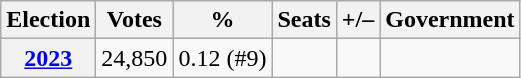<table class=wikitable>
<tr>
<th>Election</th>
<th>Votes</th>
<th>%</th>
<th>Seats</th>
<th>+/–</th>
<th>Government</th>
</tr>
<tr>
<th><a href='#'>2023</a></th>
<td>24,850</td>
<td>0.12 (#9)</td>
<td></td>
<td></td>
<td></td>
</tr>
</table>
